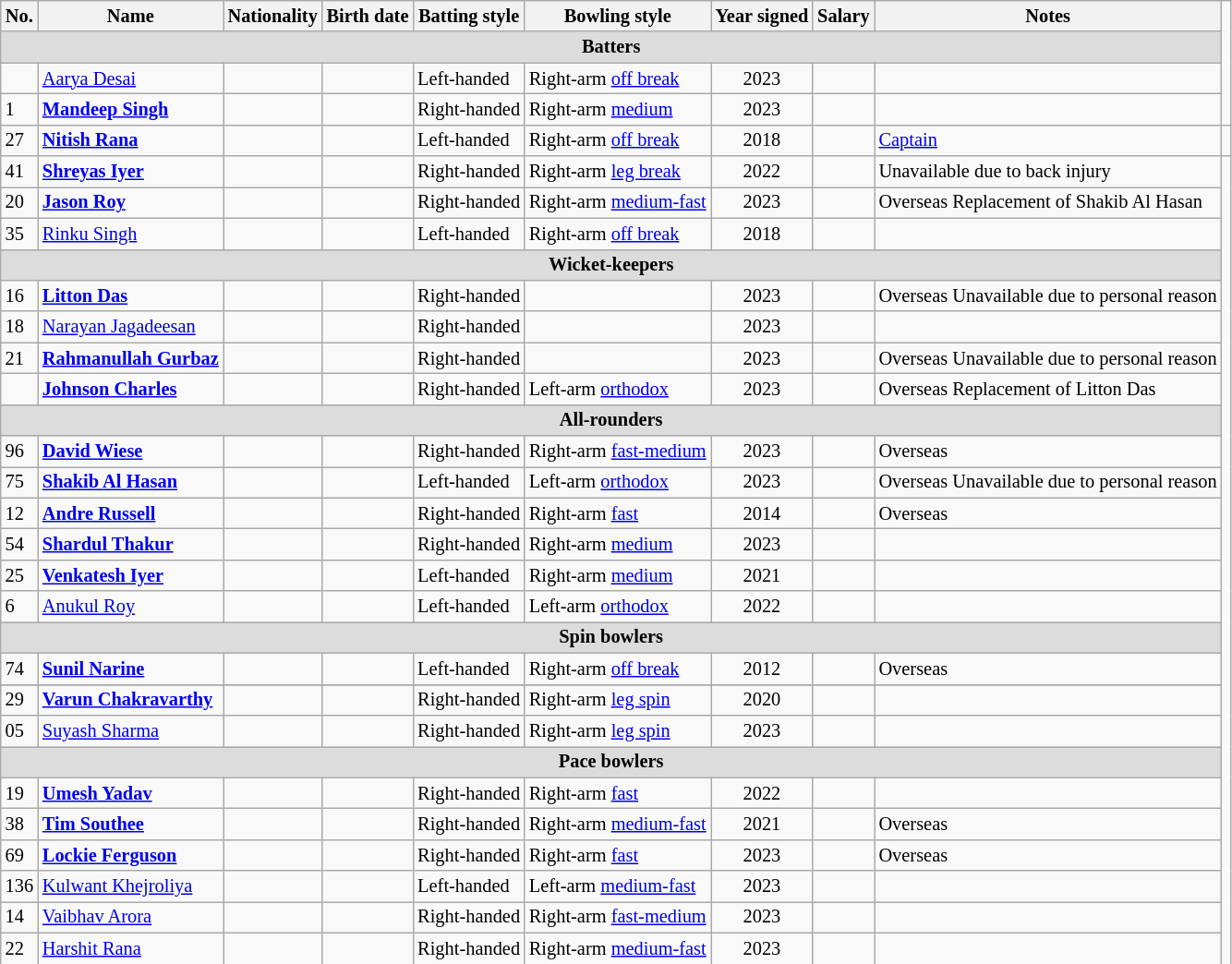<table class="wikitable"  style="font-size:85%;">
<tr>
<th>No.</th>
<th>Name</th>
<th>Nationality</th>
<th>Birth date</th>
<th>Batting style</th>
<th>Bowling style</th>
<th>Year signed</th>
<th>Salary</th>
<th>Notes</th>
</tr>
<tr>
<th colspan="9"  style="background:#dcdcdc; text-align:center;">Batters</th>
</tr>
<tr>
<td></td>
<td><a href='#'>Aarya Desai</a></td>
<td></td>
<td></td>
<td>Left-handed</td>
<td>Right-arm <a href='#'>off break</a></td>
<td style="text-align:center;">2023</td>
<td style="text-align:right;"></td>
<td></td>
</tr>
<tr>
<td>1</td>
<td><strong><a href='#'>Mandeep Singh</a></strong></td>
<td></td>
<td></td>
<td>Right-handed</td>
<td>Right-arm <a href='#'>medium</a></td>
<td style="text-align:center;">2023</td>
<td style="text-align:right;"></td>
<td></td>
</tr>
<tr>
<td>27</td>
<td><strong><a href='#'>Nitish Rana</a></strong></td>
<td></td>
<td></td>
<td>Left-handed</td>
<td>Right-arm <a href='#'>off break</a></td>
<td style="text-align:center;">2018</td>
<td style="text-align:right;"></td>
<td><a href='#'>Captain</a></td>
<td></td>
</tr>
<tr>
<td>41</td>
<td><strong><a href='#'>Shreyas Iyer</a></strong></td>
<td></td>
<td></td>
<td>Right-handed</td>
<td>Right-arm <a href='#'>leg break</a></td>
<td style="text-align:center;">2022</td>
<td style="text-align:right;"></td>
<td>Unavailable due to back injury</td>
</tr>
<tr>
<td>20</td>
<td><strong><a href='#'>Jason Roy</a></strong></td>
<td></td>
<td></td>
<td>Right-handed</td>
<td>Right-arm <a href='#'>medium-fast</a></td>
<td style="text-align:center;">2023</td>
<td style="text-align:right;"></td>
<td>Overseas Replacement of Shakib Al Hasan</td>
</tr>
<tr>
<td>35</td>
<td><a href='#'>Rinku Singh</a></td>
<td></td>
<td></td>
<td>Left-handed</td>
<td>Right-arm <a href='#'>off break</a></td>
<td style="text-align:center;">2018</td>
<td style="text-align:right;"></td>
<td></td>
</tr>
<tr>
<th colspan="9"  style="background:#dcdcdc; text-align:center;">Wicket-keepers</th>
</tr>
<tr>
<td>16</td>
<td><strong><a href='#'>Litton Das</a></strong></td>
<td></td>
<td></td>
<td>Right-handed</td>
<td></td>
<td style="text-align:center;">2023</td>
<td style="text-align:right;"></td>
<td>Overseas Unavailable due to personal reason</td>
</tr>
<tr>
<td>18</td>
<td><a href='#'>Narayan Jagadeesan</a></td>
<td></td>
<td></td>
<td>Right-handed</td>
<td></td>
<td style="text-align:center;">2023</td>
<td style="text-align:right;"></td>
<td></td>
</tr>
<tr>
<td>21</td>
<td><strong><a href='#'>Rahmanullah Gurbaz</a></strong></td>
<td></td>
<td></td>
<td>Right-handed</td>
<td></td>
<td style="text-align:center;">2023</td>
<td style="text-align:right;"></td>
<td>Overseas Unavailable due to personal reason</td>
</tr>
<tr>
<td></td>
<td><strong><a href='#'>Johnson Charles</a></strong></td>
<td></td>
<td></td>
<td>Right-handed</td>
<td>Left-arm <a href='#'>orthodox</a></td>
<td style="text-align:center;">2023</td>
<td style="text-align:right;"></td>
<td>Overseas Replacement of Litton Das</td>
</tr>
<tr>
<th colspan="9"  style="background:#dcdcdc; text-align:center;">All-rounders</th>
</tr>
<tr>
<td>96</td>
<td><strong><a href='#'>David Wiese</a></strong></td>
<td></td>
<td></td>
<td>Right-handed</td>
<td>Right-arm <a href='#'>fast-medium</a></td>
<td style="text-align:center;">2023</td>
<td style="text-align:right;"></td>
<td>Overseas</td>
</tr>
<tr>
<td>75</td>
<td><strong><a href='#'>Shakib Al Hasan</a></strong></td>
<td></td>
<td></td>
<td>Left-handed</td>
<td>Left-arm <a href='#'>orthodox</a></td>
<td style="text-align:center;">2023</td>
<td style="text-align:right;"></td>
<td>Overseas Unavailable due to personal reason</td>
</tr>
<tr>
<td>12</td>
<td><strong><a href='#'>Andre Russell</a></strong></td>
<td></td>
<td></td>
<td>Right-handed</td>
<td>Right-arm <a href='#'>fast</a></td>
<td style="text-align:center;">2014</td>
<td style="text-align:right;"></td>
<td>Overseas</td>
</tr>
<tr>
<td>54</td>
<td><strong><a href='#'>Shardul Thakur</a></strong></td>
<td></td>
<td></td>
<td>Right-handed</td>
<td>Right-arm <a href='#'>medium</a></td>
<td style="text-align:center;">2023</td>
<td style="text-align:right;"></td>
<td></td>
</tr>
<tr>
<td>25</td>
<td><strong><a href='#'>Venkatesh Iyer</a></strong></td>
<td></td>
<td></td>
<td>Left-handed</td>
<td>Right-arm <a href='#'>medium</a></td>
<td style="text-align:center;">2021</td>
<td style="text-align:right;"></td>
<td></td>
</tr>
<tr>
<td>6</td>
<td><a href='#'>Anukul Roy</a></td>
<td></td>
<td></td>
<td>Left-handed</td>
<td>Left-arm <a href='#'>orthodox</a></td>
<td style="text-align:center;">2022</td>
<td style="text-align:right;"></td>
<td></td>
</tr>
<tr>
<th colspan="9"  style="background:#dcdcdc; text-align:center;">Spin bowlers</th>
</tr>
<tr>
<td>74</td>
<td><strong><a href='#'>Sunil Narine</a></strong></td>
<td></td>
<td></td>
<td>Left-handed</td>
<td>Right-arm <a href='#'>off break</a></td>
<td style="text-align:center;">2012</td>
<td style="text-align:right;"></td>
<td>Overseas</td>
</tr>
<tr>
</tr>
<tr>
<td>29</td>
<td><strong><a href='#'>Varun Chakravarthy</a></strong></td>
<td></td>
<td></td>
<td>Right-handed</td>
<td>Right-arm <a href='#'>leg spin</a></td>
<td style="text-align:center;">2020</td>
<td style="text-align:right;"></td>
<td></td>
</tr>
<tr>
<td>05</td>
<td><a href='#'>Suyash Sharma</a></td>
<td></td>
<td></td>
<td>Right-handed</td>
<td>Right-arm <a href='#'>leg spin</a></td>
<td style="text-align:center;">2023</td>
<td style="text-align:right;"></td>
<td></td>
</tr>
<tr>
<th colspan="9"  style="background:#dcdcdc; text-align:center;">Pace bowlers</th>
</tr>
<tr>
<td>19</td>
<td><strong><a href='#'>Umesh Yadav</a></strong></td>
<td></td>
<td></td>
<td>Right-handed</td>
<td>Right-arm <a href='#'>fast</a></td>
<td style="text-align:center;">2022</td>
<td style="text-align:right;"></td>
<td></td>
</tr>
<tr>
<td>38</td>
<td><strong><a href='#'>Tim Southee</a></strong></td>
<td></td>
<td></td>
<td>Right-handed</td>
<td>Right-arm <a href='#'>medium-fast</a></td>
<td style="text-align:center;">2021</td>
<td style="text-align:right;"></td>
<td>Overseas</td>
</tr>
<tr>
<td>69</td>
<td><strong><a href='#'>Lockie Ferguson</a></strong></td>
<td></td>
<td></td>
<td>Right-handed</td>
<td>Right-arm <a href='#'>fast</a></td>
<td style="text-align:center;">2023</td>
<td style="text-align:right;"></td>
<td>Overseas</td>
</tr>
<tr>
<td>136</td>
<td><a href='#'>Kulwant Khejroliya</a></td>
<td></td>
<td></td>
<td>Left-handed</td>
<td>Left-arm <a href='#'>medium-fast</a></td>
<td style="text-align:center;">2023</td>
<td style="text-align:right;"></td>
<td></td>
</tr>
<tr>
<td>14</td>
<td><a href='#'>Vaibhav Arora</a></td>
<td></td>
<td></td>
<td>Right-handed</td>
<td>Right-arm <a href='#'>fast-medium</a></td>
<td style="text-align:center;">2023</td>
<td style="text-align:right;"></td>
<td></td>
</tr>
<tr>
<td>22</td>
<td><a href='#'>Harshit Rana</a></td>
<td></td>
<td></td>
<td>Right-handed</td>
<td>Right-arm <a href='#'>medium-fast</a></td>
<td style="text-align:center;">2023</td>
<td style="text-align:right;"></td>
<td></td>
</tr>
</table>
